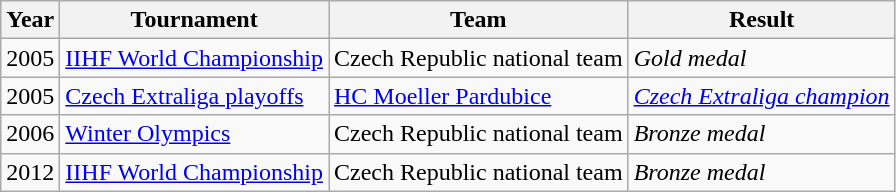<table class="wikitable">
<tr>
<th>Year</th>
<th>Tournament</th>
<th>Team</th>
<th>Result</th>
</tr>
<tr>
<td>2005</td>
<td><a href='#'>IIHF World Championship</a></td>
<td>Czech Republic national team</td>
<td><em>Gold medal</em></td>
</tr>
<tr>
<td>2005</td>
<td><a href='#'>Czech Extraliga playoffs</a></td>
<td><a href='#'>HC Moeller Pardubice</a></td>
<td><em><a href='#'>Czech Extraliga champion</a></em></td>
</tr>
<tr>
<td>2006</td>
<td><a href='#'>Winter Olympics</a></td>
<td>Czech Republic national team</td>
<td><em>Bronze medal</em></td>
</tr>
<tr>
<td>2012</td>
<td><a href='#'>IIHF World Championship</a></td>
<td>Czech Republic national team</td>
<td><em>Bronze medal</em></td>
</tr>
</table>
